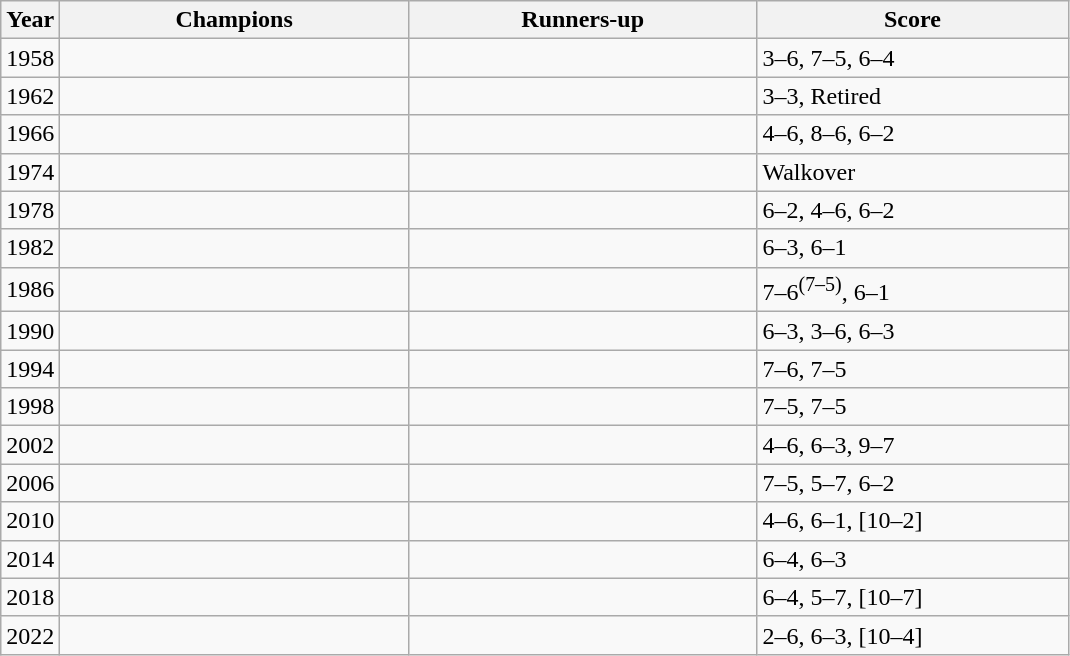<table class="sortable wikitable">
<tr>
<th>Year</th>
<th width=225>Champions</th>
<th width=225>Runners-up</th>
<th width=200 class="unsortable">Score</th>
</tr>
<tr>
<td align=center>1958</td>
<td><br></td>
<td><br></td>
<td>3–6, 7–5, 6–4</td>
</tr>
<tr>
<td align=center>1962</td>
<td><br></td>
<td><br></td>
<td>3–3, Retired</td>
</tr>
<tr>
<td align=center>1966</td>
<td><br></td>
<td><br></td>
<td>4–6, 8–6, 6–2</td>
</tr>
<tr>
<td align=center>1974</td>
<td><br></td>
<td><br></td>
<td>Walkover</td>
</tr>
<tr>
<td align=center>1978</td>
<td><br></td>
<td><br></td>
<td>6–2, 4–6, 6–2</td>
</tr>
<tr>
<td align=center>1982</td>
<td><br></td>
<td><br></td>
<td>6–3, 6–1</td>
</tr>
<tr>
<td align=center>1986</td>
<td><br></td>
<td><br></td>
<td>7–6<sup>(7–5)</sup>, 6–1</td>
</tr>
<tr>
<td align=center>1990</td>
<td><br></td>
<td><br></td>
<td>6–3, 3–6, 6–3</td>
</tr>
<tr>
<td align=center>1994</td>
<td><br></td>
<td><br></td>
<td>7–6, 7–5</td>
</tr>
<tr>
<td align=center>1998</td>
<td><br></td>
<td><br></td>
<td>7–5, 7–5</td>
</tr>
<tr>
<td align=center>2002</td>
<td><br></td>
<td><br></td>
<td>4–6, 6–3, 9–7</td>
</tr>
<tr>
<td align=center>2006</td>
<td><br></td>
<td><br></td>
<td>7–5, 5–7, 6–2</td>
</tr>
<tr>
<td align=center>2010</td>
<td><br></td>
<td><br></td>
<td>4–6, 6–1, [10–2]</td>
</tr>
<tr>
<td align=center>2014</td>
<td><br></td>
<td><br></td>
<td>6–4, 6–3</td>
</tr>
<tr>
<td align=center>2018</td>
<td><br></td>
<td><br></td>
<td>6–4, 5–7, [10–7]</td>
</tr>
<tr>
<td align=center>2022</td>
<td><br></td>
<td><br></td>
<td>2–6, 6–3, [10–4]</td>
</tr>
</table>
